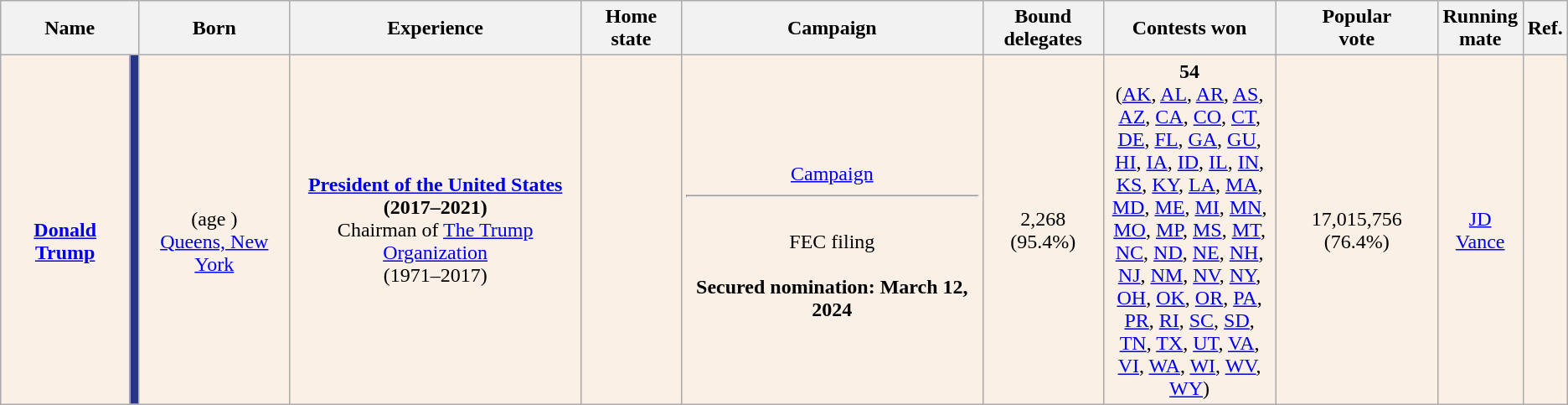<table class="wikitable sortable" style="text-align:center;">
<tr>
<th scope="col" colspan=2>Name</th>
<th scope="col">Born</th>
<th scope="col" class="unsortable">Experience</th>
<th scope="col">Home state</th>
<th scope="col">Campaign<br> </th>
<th scope="col">Bound<br>delegates</th>
<th scope="col" width="130">Contests won</th>
<th scope="col">Popular<br>vote</th>
<th scope="col">Running<br>mate</th>
<th scope="col">Ref.</th>
</tr>
<tr style="background:linen;">
<td scope="row" data-sort-value="Trump, Donald"><br><strong><a href='#'>Donald Trump</a></strong></td>
<td style="background:#283681;"></td>
<td><br>(age )<br><a href='#'>Queens, New York</a></td>
<td><strong><a href='#'>President of the United States</a><br> (2017–2021)</strong><br>Chairman of <a href='#'>The Trump Organization</a><br> (1971–2017)</td>
<td></td>
<td><br><a href='#'>Campaign</a><hr><br>FEC filing<br><br><strong>Secured nomination: March 12, 2024</strong></td>
<td>2,268 (95.4%)</td>
<td><strong>54</strong><br>(<a href='#'>AK</a>, <a href='#'>AL</a>, <a href='#'>AR</a>, <a href='#'>AS</a>, <a href='#'>AZ</a>, <a href='#'>CA</a>, <a href='#'>CO</a>, <a href='#'>CT</a>, <a href='#'>DE</a>, <a href='#'>FL</a>, <a href='#'>GA</a>, <a href='#'>GU</a>, <a href='#'>HI</a>, <a href='#'>IA</a>, <a href='#'>ID</a>,  <a href='#'>IL</a>, <a href='#'>IN</a>, <a href='#'>KS</a>, <a href='#'>KY</a>, <a href='#'>LA</a>, <a href='#'>MA</a>, <a href='#'>MD</a>, <a href='#'>ME</a>, <a href='#'>MI</a>, <a href='#'>MN</a>, <a href='#'>MO</a>,  <a href='#'>MP</a>, <a href='#'>MS</a>, <a href='#'>MT</a>, <a href='#'>NC</a>, <a href='#'>ND</a>, <a href='#'>NE</a>, <a href='#'>NH</a>, <a href='#'>NJ</a>, <a href='#'>NM</a>, <a href='#'>NV</a>, <a href='#'>NY</a>, <a href='#'>OH</a>, <a href='#'>OK</a>, <a href='#'>OR</a>, <a href='#'>PA</a>, <a href='#'>PR</a>, <a href='#'>RI</a>, <a href='#'>SC</a>, <a href='#'>SD</a>, <a href='#'>TN</a>, <a href='#'>TX</a>, <a href='#'>UT</a>, <a href='#'>VA</a>, <a href='#'>VI</a>, <a href='#'>WA</a>, <a href='#'>WI</a>, <a href='#'>WV</a>, <a href='#'>WY</a>)</td>
<td>17,015,756 (76.4%)</td>
<td> <a href='#'>JD Vance</a></td>
<td></td>
</tr>
</table>
